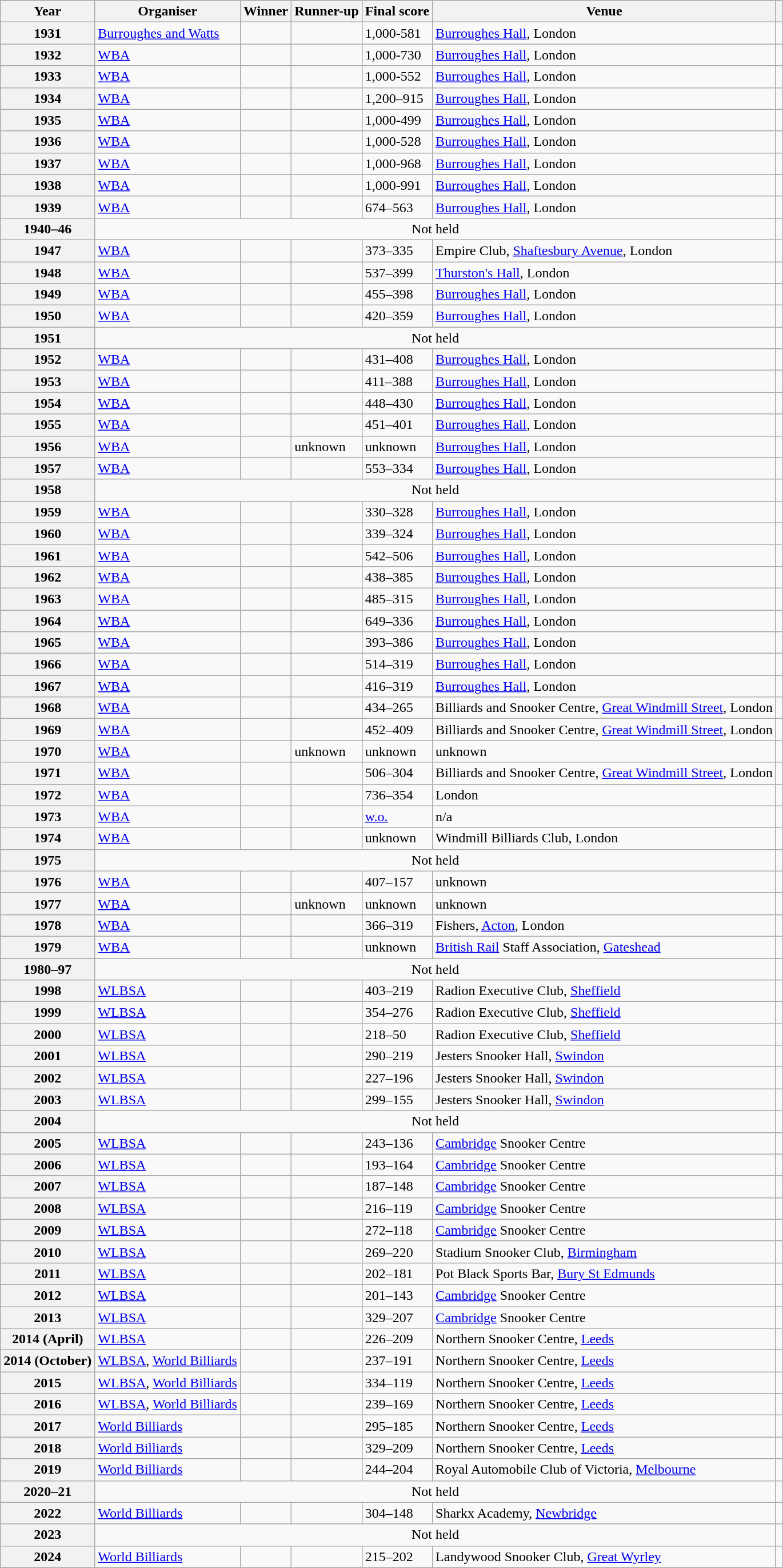<table class="wikitable sortable">
<tr>
<th scope="col">Year</th>
<th scope="col">Organiser</th>
<th scope="col">Winner</th>
<th scope="col">Runner-up</th>
<th scope="col" data-sort-type=number>Final score</th>
<th scope="col">Venue</th>
<th scope=col class="unsortable"></th>
</tr>
<tr>
<th scope=row>1931</th>
<td><a href='#'>Burroughes and Watts</a></td>
<td data-sort-value="Harrison, Ruth"></td>
<td data-sort-value="Eddowes, Ellen"></td>
<td>1,000-581</td>
<td><a href='#'>Burroughes Hall</a>, London</td>
<td></td>
</tr>
<tr>
<th scope=row>1932</th>
<td><a href='#'>WBA</a></td>
<td data-sort-value="Carpenter, Thelma"></td>
<td data-sort-value="Brown, Ethel"></td>
<td>1,000-730</td>
<td><a href='#'>Burroughes Hall</a>, London</td>
<td></td>
</tr>
<tr>
<th scope=row>1933</th>
<td><a href='#'>WBA</a></td>
<td data-sort-value="Carpenter, Thelma"></td>
<td data-sort-value="Seals, Vera"></td>
<td>1,000-552</td>
<td><a href='#'>Burroughes Hall</a>, London</td>
<td></td>
</tr>
<tr>
<th scope=row>1934</th>
<td><a href='#'>WBA</a></td>
<td data-sort-value="Carpenter, Thelma"></td>
<td data-sort-value="Seals, Vera"></td>
<td>1,200–915</td>
<td><a href='#'>Burroughes Hall</a>, London</td>
<td></td>
</tr>
<tr>
<th scope=row>1935</th>
<td><a href='#'>WBA</a></td>
<td data-sort-value="Seals, Vera"></td>
<td data-sort-value="Morland-Smith, Evelyn"></td>
<td>1,000-499</td>
<td><a href='#'>Burroughes Hall</a>, London</td>
<td></td>
</tr>
<tr>
<th scope=row>1936</th>
<td><a href='#'>WBA</a></td>
<td data-sort-value="Seals, Vera"></td>
<td data-sort-value="Morris, Ella"></td>
<td>1,000-528</td>
<td><a href='#'>Burroughes Hall</a>, London</td>
<td></td>
</tr>
<tr>
<th scope=row>1937</th>
<td><a href='#'>WBA</a></td>
<td data-sort-value="Phillips, Grace"></td>
<td data-sort-value="Seals, Vera"></td>
<td>1,000-968</td>
<td><a href='#'>Burroughes Hall</a>, London</td>
<td></td>
</tr>
<tr>
<th scope=row>1938</th>
<td><a href='#'>WBA</a></td>
<td data-sort-value="McDougall, Victoria"></td>
<td data-sort-value="Morland-Smith, Evelyn"></td>
<td>1,000-991</td>
<td><a href='#'>Burroughes Hall</a>, London</td>
<td></td>
</tr>
<tr>
<th scope=row>1939</th>
<td><a href='#'>WBA</a></td>
<td data-sort-value="McDougall, Victoria"></td>
<td data-sort-value="Saunders, G"></td>
<td>674–563</td>
<td><a href='#'>Burroughes Hall</a>, London</td>
<td></td>
</tr>
<tr>
<th scope=row>1940–46</th>
<td colspan="5"  data-sort-value="zzz"  align="center">Not held</td>
<td></td>
</tr>
<tr>
<th scope=row>1947</th>
<td><a href='#'>WBA</a></td>
<td data-sort-value="Isaacs, Sadie"></td>
<td data-sort-value="Keene, Doris"></td>
<td>373–335</td>
<td>Empire Club, <a href='#'>Shaftesbury Avenue</a>, London</td>
<td></td>
</tr>
<tr>
<th scope=row>1948</th>
<td><a href='#'>WBA</a></td>
<td data-sort-value="Morland-Smith, Evelyn"></td>
<td data-sort-value="Burton, Gladys"></td>
<td>537–399</td>
<td><a href='#'>Thurston's Hall</a>, London</td>
<td></td>
</tr>
<tr>
<th scope=row>1949</th>
<td><a href='#'>WBA</a></td>
<td data-sort-value="Keeton, Marie"></td>
<td data-sort-value="Burton, Gladys"></td>
<td>455–398</td>
<td><a href='#'>Burroughes Hall</a>, London</td>
<td></td>
</tr>
<tr>
<th scope=row>1950</th>
<td><a href='#'>WBA</a></td>
<td data-sort-value="Futo, Helen"></td>
<td data-sort-value="Isaacs, Sadie"></td>
<td>420–359</td>
<td><a href='#'>Burroughes Hall</a>, London</td>
<td></td>
</tr>
<tr>
<th scope=row>1951</th>
<td colspan="5"  data-sort-value="zzz" align="center">Not held</td>
<td></td>
</tr>
<tr>
<th scope=row>1952</th>
<td><a href='#'>WBA</a></td>
<td data-sort-value="Morland-Smith, Evelyn"></td>
<td data-sort-value="Futo, Helen"></td>
<td>431–408</td>
<td><a href='#'>Burroughes Hall</a>, London</td>
<td></td>
</tr>
<tr>
<th scope=row>1953</th>
<td><a href='#'>WBA</a></td>
<td data-sort-value="Morland-Smith, Evelyn"></td>
<td data-sort-value="Futo, Helen"></td>
<td>411–388</td>
<td><a href='#'>Burroughes Hall</a>, London</td>
<td></td>
</tr>
<tr>
<th scope=row>1954</th>
<td><a href='#'>WBA</a></td>
<td data-sort-value="Futo, Helen"></td>
<td data-sort-value="Barrett, Maureen"></td>
<td>448–430</td>
<td><a href='#'>Burroughes Hall</a>, London</td>
<td></td>
</tr>
<tr>
<th scope=row>1955</th>
<td><a href='#'>WBA</a></td>
<td data-sort-value="Barrett, Maureen"></td>
<td data-sort-value="Morland-Smith, Evelyn"></td>
<td>451–401</td>
<td><a href='#'>Burroughes Hall</a>, London</td>
<td></td>
</tr>
<tr>
<th scope=row>1956</th>
<td><a href='#'>WBA</a></td>
<td data-sort-value="Barrett, Maureen"></td>
<td>unknown</td>
<td data-sort-value="1">unknown</td>
<td><a href='#'>Burroughes Hall</a>, London</td>
<td></td>
</tr>
<tr>
<th scope=row>1957</th>
<td><a href='#'>WBA</a></td>
<td data-sort-value="Barrett, Maureen"></td>
<td data-sort-value="Morland-Smith, Evelyn"></td>
<td>553–334</td>
<td><a href='#'>Burroughes Hall</a>, London</td>
<td></td>
</tr>
<tr>
<th scope=row>1958</th>
<td colspan="5"  data-sort-value="zzz" align="center">Not held</td>
<td></td>
</tr>
<tr>
<th scope=row>1959</th>
<td><a href='#'>WBA</a></td>
<td data-sort-value="Morland-Smith, Evelyn"></td>
<td data-sort-value="Craven, Ray"></td>
<td>330–328</td>
<td><a href='#'>Burroughes Hall</a>, London</td>
<td></td>
</tr>
<tr>
<th scope=row>1960</th>
<td><a href='#'>WBA</a></td>
<td data-sort-value="Hazeldene, Muriel"></td>
<td data-sort-value="Craven, Ray"></td>
<td>339–324</td>
<td><a href='#'>Burroughes Hall</a>, London</td>
<td></td>
</tr>
<tr>
<th scope=row>1961</th>
<td><a href='#'>WBA</a></td>
<td data-sort-value="Barrett, Maureen"></td>
<td data-sort-value="Hindmarch, Thea"></td>
<td>542–506</td>
<td><a href='#'>Burroughes Hall</a>, London</td>
<td></td>
</tr>
<tr>
<th scope=row>1962</th>
<td><a href='#'>WBA</a></td>
<td data-sort-value="Hindmarch, Thea"></td>
<td data-sort-value="Craven, Ray"></td>
<td>438–385</td>
<td><a href='#'>Burroughes Hall</a>, London</td>
<td></td>
</tr>
<tr>
<th scope=row>1963</th>
<td><a href='#'>WBA</a></td>
<td data-sort-value="Isaacs, Sadie"></td>
<td data-sort-value="Craven, Ray"></td>
<td>485–315</td>
<td><a href='#'>Burroughes Hall</a>, London</td>
<td></td>
</tr>
<tr>
<th scope=row>1964</th>
<td><a href='#'>WBA</a></td>
<td data-sort-value="Barrett, Maureen"></td>
<td data-sort-value="Craven, Ray"></td>
<td>649–336</td>
<td><a href='#'>Burroughes Hall</a>, London</td>
<td></td>
</tr>
<tr>
<th scope=row>1965</th>
<td><a href='#'>WBA</a></td>
<td data-sort-value="Youle, Vera"></td>
<td data-sort-value="Craven, Ray"></td>
<td>393–386</td>
<td><a href='#'>Burroughes Hall</a>, London</td>
<td></td>
</tr>
<tr>
<th scope=row>1966</th>
<td><a href='#'>WBA</a></td>
<td data-sort-value="Barrett, Maureen"></td>
<td data-sort-value="Youle, Vera"></td>
<td>514–319</td>
<td><a href='#'>Burroughes Hall</a>, London</td>
<td></td>
</tr>
<tr>
<th scope=row>1967</th>
<td><a href='#'>WBA</a></td>
<td data-sort-value="Hindmarch, Thea"></td>
<td data-sort-value="Bartley, Sally"></td>
<td>416–319</td>
<td><a href='#'>Burroughes Hall</a>, London</td>
<td></td>
</tr>
<tr>
<th scope=row>1968</th>
<td><a href='#'>WBA</a></td>
<td data-sort-value="Barrett, Maureen"></td>
<td data-sort-value="Craven, Ray"></td>
<td>434–265</td>
<td>Billiards and Snooker Centre, <a href='#'>Great Windmill Street</a>, London</td>
<td></td>
</tr>
<tr>
<th scope=row>1969</th>
<td><a href='#'>WBA</a></td>
<td data-sort-value="Hindmarch, Thea"></td>
<td data-sort-value="Selby, Vera"></td>
<td>452–409</td>
<td>Billiards and Snooker Centre, <a href='#'>Great Windmill Street</a>, London</td>
<td></td>
</tr>
<tr>
<th scope=row>1970</th>
<td><a href='#'>WBA</a></td>
<td data-sort-value="Selby, Vera"></td>
<td>unknown</td>
<td data-sort-value="1">unknown</td>
<td>unknown</td>
<td></td>
</tr>
<tr>
<th scope=row>1971</th>
<td><a href='#'>WBA</a></td>
<td data-sort-value="Selby, Vera"></td>
<td data-sort-value="Craven, Ray"></td>
<td>506–304</td>
<td>Billiards and Snooker Centre, <a href='#'>Great Windmill Street</a>, London</td>
<td></td>
</tr>
<tr>
<th scope=row>1972</th>
<td><a href='#'>WBA</a></td>
<td data-sort-value="Selby, Vera"></td>
<td data-sort-value="Craven, Ray"></td>
<td>736–354</td>
<td>London</td>
<td></td>
</tr>
<tr>
<th scope=row>1973</th>
<td><a href='#'>WBA</a></td>
<td data-sort-value="Selby, Vera"></td>
<td data-sort-value="Craven, Ray"></td>
<td data-sort-value="2"><a href='#'>w.o.</a></td>
<td>n/a</td>
<td></td>
</tr>
<tr>
<th scope=row>1974</th>
<td><a href='#'>WBA</a></td>
<td data-sort-value="Selby, Vera"></td>
<td data-sort-value="Hindmarch, Thea"></td>
<td data-sort-value="1">unknown</td>
<td>Windmill Billiards Club, London</td>
<td></td>
</tr>
<tr>
<th scope=row>1975</th>
<td colspan="5"  data-sort-value="zzz" align="center">Not held</td>
<td></td>
</tr>
<tr>
<th scope=row>1976</th>
<td><a href='#'>WBA</a></td>
<td data-sort-value="Selby, Vera"></td>
<td data-sort-value="Craven, Ray"></td>
<td>407–157</td>
<td>unknown</td>
<td></td>
</tr>
<tr>
<th scope=row>1977</th>
<td><a href='#'>WBA</a></td>
<td data-sort-value="Selby, Vera"></td>
<td>unknown</td>
<td data-sort-value="1">unknown</td>
<td>unknown</td>
<td></td>
</tr>
<tr>
<th scope=row>1978</th>
<td><a href='#'>WBA</a></td>
<td data-sort-value="Selby, Vera"></td>
<td data-sort-value="Barrett, Maureen"></td>
<td>366–319</td>
<td>Fishers, <a href='#'>Acton</a>, London</td>
<td></td>
</tr>
<tr>
<th scope=row>1979</th>
<td><a href='#'>WBA</a></td>
<td data-sort-value="Barrett, Maureen"></td>
<td data-sort-value="Selby, Vera"></td>
<td data-sort-value="1">unknown</td>
<td><a href='#'>British Rail</a> Staff Association, <a href='#'>Gateshead</a></td>
<td></td>
</tr>
<tr>
<th scope=row>1980–97</th>
<td colspan="5"  data-sort-value="zzz"  align="center">Not held</td>
<td></td>
</tr>
<tr>
<th scope=row>1998</th>
<td><a href='#'>WLBSA</a></td>
<td data-sort-value="Corr, Karen"></td>
<td data-sort-value="Bonney, Emma"></td>
<td>403–219</td>
<td>Radion Executive Club, <a href='#'>Sheffield</a></td>
<td></td>
</tr>
<tr>
<th scope=row>1999</th>
<td><a href='#'>WLBSA</a></td>
<td data-sort-value="Corr, Karen"></td>
<td data-sort-value="Fisher, Kelly"></td>
<td>354–276</td>
<td>Radion Executive Club, <a href='#'>Sheffield</a></td>
<td></td>
</tr>
<tr>
<th scope=row>2000</th>
<td><a href='#'>WLBSA</a></td>
<td data-sort-value="Bonney, Emma"></td>
<td data-sort-value="Walch, Caroline"></td>
<td>218–50</td>
<td>Radion Executive Club, <a href='#'>Sheffield</a></td>
<td></td>
</tr>
<tr>
<th scope=row>2001</th>
<td><a href='#'>WLBSA</a></td>
<td data-sort-value="Fisher, Kelly"></td>
<td data-sort-value="Bonney, Emma"></td>
<td>290–219</td>
<td>Jesters Snooker Hall, <a href='#'>Swindon</a></td>
<td></td>
</tr>
<tr>
<th scope=row>2002</th>
<td><a href='#'>WLBSA</a></td>
<td data-sort-value="Bonney, Emma"></td>
<td data-sort-value="Fisher, Kelly"></td>
<td>227–196</td>
<td>Jesters Snooker Hall, <a href='#'>Swindon</a></td>
<td></td>
</tr>
<tr>
<th scope=row>2003</th>
<td><a href='#'>WLBSA</a></td>
<td data-sort-value="Fisher, Kelly"></td>
<td data-sort-value="Bonney, Emma"></td>
<td>299–155</td>
<td>Jesters Snooker Hall, <a href='#'>Swindon</a></td>
<td></td>
</tr>
<tr>
<th scope=row>2004</th>
<td colspan="5"  data-sort-value="zzz" align="center">Not held</td>
<td></td>
</tr>
<tr>
<th scope=row>2005</th>
<td><a href='#'>WLBSA</a></td>
<td data-sort-value="Thakur, Anuja"></td>
<td data-sort-value="Horsburgh, Lynette"></td>
<td>243–136</td>
<td><a href='#'>Cambridge</a> Snooker Centre</td>
<td></td>
</tr>
<tr>
<th scope=row>2006</th>
<td><a href='#'>WLBSA</a></td>
<td data-sort-value="Magimairaj, Chitra"></td>
<td data-sort-value="Bonney, Emma"></td>
<td>193–164</td>
<td><a href='#'>Cambridge</a> Snooker Centre</td>
<td></td>
</tr>
<tr>
<th scope=row>2007</th>
<td><a href='#'>WLBSA</a></td>
<td data-sort-value="Magimairaj, Chitra"></td>
<td data-sort-value="Bonney, Emma"></td>
<td>187–148</td>
<td><a href='#'>Cambridge</a> Snooker Centre</td>
<td></td>
</tr>
<tr>
<th scope=row>2008</th>
<td><a href='#'>WLBSA</a></td>
<td data-sort-value="Bonney, Emma"></td>
<td data-sort-value="Palmius, Eva"></td>
<td>216–119</td>
<td><a href='#'>Cambridge</a> Snooker Centre</td>
<td></td>
</tr>
<tr>
<th scope=row>2009</th>
<td><a href='#'>WLBSA</a></td>
<td data-sort-value="Bonney, Emma"></td>
<td data-sort-value="Magimairaj, Chitra"></td>
<td>272–118</td>
<td><a href='#'>Cambridge</a> Snooker Centre</td>
<td></td>
</tr>
<tr>
<th scope=row>2010</th>
<td><a href='#'>WLBSA</a></td>
<td data-sort-value="Bonney, Emma"></td>
<td data-sort-value="Magimairaj, Chitra"></td>
<td>269–220</td>
<td>Stadium Snooker Club, <a href='#'>Birmingham</a></td>
<td></td>
</tr>
<tr>
<th scope=row>2011</th>
<td><a href='#'>WLBSA</a></td>
<td data-sort-value="Bonney, Emma"></td>
<td data-sort-value="Owen-Sevilton, Tina"></td>
<td>202–181</td>
<td>Pot Black Sports Bar, <a href='#'>Bury St Edmunds</a></td>
<td></td>
</tr>
<tr>
<th scope=row>2012</th>
<td><a href='#'>WLBSA</a></td>
<td data-sort-value="Umadevi, Revanna"></td>
<td data-sort-value="Bonney, Emma"></td>
<td>201–143</td>
<td><a href='#'>Cambridge</a> Snooker Centre</td>
<td></td>
</tr>
<tr>
<th scope=row>2013</th>
<td><a href='#'>WLBSA</a></td>
<td data-sort-value="Bonney, Emma"></td>
<td data-sort-value="Palmius, Eva"></td>
<td>329–207</td>
<td><a href='#'>Cambridge</a> Snooker Centre</td>
<td></td>
</tr>
<tr>
<th scope=row data-sort-value=2014.1>2014 (April)</th>
<td><a href='#'>WLBSA</a></td>
<td data-sort-value="Bonney, Emma"></td>
<td data-sort-value="Umadevi, Revanna"></td>
<td>226–209</td>
<td>Northern Snooker Centre, <a href='#'>Leeds</a></td>
<td></td>
</tr>
<tr>
<th scope=row data-sort-value=2014.2>2014 (October)</th>
<td><a href='#'>WLBSA</a>, <a href='#'>World Billiards</a></td>
<td data-sort-value="Bonney, Emma"></td>
<td data-sort-value="Umadevi, Revanna"></td>
<td>237–191</td>
<td>Northern Snooker Centre, <a href='#'>Leeds</a></td>
<td></td>
</tr>
<tr>
<th scope=row>2015</th>
<td><a href='#'>WLBSA</a>, <a href='#'>World Billiards</a></td>
<td data-sort-value="Bonney, Emma"></td>
<td data-sort-value="Woods, Rochy"></td>
<td>334–119</td>
<td>Northern Snooker Centre, <a href='#'>Leeds</a></td>
<td></td>
</tr>
<tr>
<th scope=row>2016</th>
<td><a href='#'>WLBSA</a>, <a href='#'>World Billiards</a></td>
<td data-sort-value="Bonney, Emma"></td>
<td data-sort-value="Umadevi, Revanna"></td>
<td>239–169</td>
<td>Northern Snooker Centre, <a href='#'>Leeds</a></td>
<td></td>
</tr>
<tr>
<th scope=row>2017</th>
<td><a href='#'>World Billiards</a></td>
<td data-sort-value="Bonney, Emma"></td>
<td data-sort-value="Palmius, Eva"></td>
<td>295–185</td>
<td>Northern Snooker Centre, <a href='#'>Leeds</a></td>
<td></td>
</tr>
<tr>
<th scope=row>2018</th>
<td><a href='#'>World Billiards</a></td>
<td data-sort-value="Bonney, Emma"></td>
<td data-sort-value="Kenna, Rebecca"></td>
<td>329–209</td>
<td>Northern Snooker Centre, <a href='#'>Leeds</a></td>
<td></td>
</tr>
<tr>
<th scope=row>2019</th>
<td><a href='#'>World Billiards</a></td>
<td data-sort-value="Lynch, Anna"></td>
<td data-sort-value="Dangerfield, Judy"></td>
<td>244–204</td>
<td>Royal Automobile Club of Victoria, <a href='#'>Melbourne</a></td>
<td></td>
</tr>
<tr>
<th scope=row>2020–21</th>
<td colspan="5"  data-sort-value="zzz" align="center">Not held</td>
<td></td>
</tr>
<tr>
<th scope=row>2022</th>
<td><a href='#'>World Billiards</a></td>
<td data-sort-value="Hunter, Jamie""></td>
<td data-sort-value="Babu, Snethra"></td>
<td>304–148</td>
<td>Sharkx Academy, <a href='#'>Newbridge</a></td>
<td></td>
</tr>
<tr>
<th scope=row>2023</th>
<td colspan="5"  data-sort-value="zzz"  align="center">Not held</td>
<td></td>
</tr>
<tr>
<th scope=row>2024</th>
<td><a href='#'>World Billiards</a></td>
<td data-sort-value="L, Shruthi"></td>
<td data-sort-value="Bhandaal, Keerath"></td>
<td>215–202</td>
<td>Landywood Snooker Club, <a href='#'>Great Wyrley</a></td>
<td></td>
</tr>
</table>
